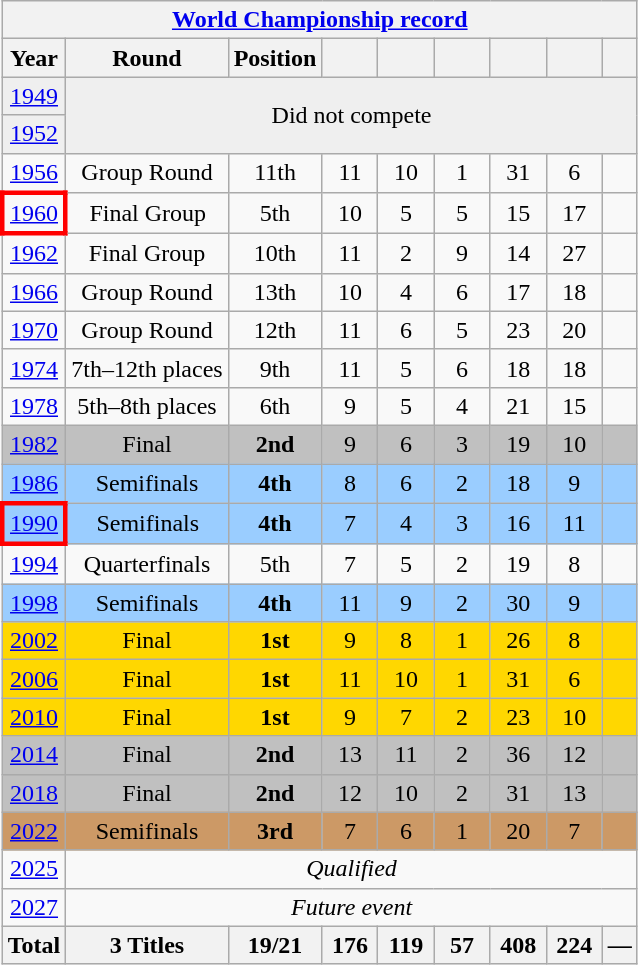<table class="wikitable" style="text-align: center;">
<tr>
<th colspan=9><a href='#'>World Championship record</a></th>
</tr>
<tr>
<th>Year</th>
<th>Round</th>
<th>Position</th>
<th width=30></th>
<th width=30></th>
<th width=30></th>
<th width=30></th>
<th width=30></th>
<th></th>
</tr>
<tr bgcolor="efefef">
<td> <a href='#'>1949</a></td>
<td rowspan="2" colspan="8">Did not compete</td>
</tr>
<tr bgcolor="efefef">
<td> <a href='#'>1952</a></td>
</tr>
<tr>
<td> <a href='#'>1956</a></td>
<td>Group Round</td>
<td>11th</td>
<td>11</td>
<td>10</td>
<td>1</td>
<td>31</td>
<td>6</td>
<td></td>
</tr>
<tr>
<td style="border: 3px solid red"> <a href='#'>1960</a></td>
<td>Final Group</td>
<td>5th</td>
<td>10</td>
<td>5</td>
<td>5</td>
<td>15</td>
<td>17</td>
<td></td>
</tr>
<tr>
<td> <a href='#'>1962</a></td>
<td>Final Group</td>
<td>10th</td>
<td>11</td>
<td>2</td>
<td>9</td>
<td>14</td>
<td>27</td>
<td></td>
</tr>
<tr>
<td> <a href='#'>1966</a></td>
<td>Group Round</td>
<td>13th</td>
<td>10</td>
<td>4</td>
<td>6</td>
<td>17</td>
<td>18</td>
<td></td>
</tr>
<tr>
<td> <a href='#'>1970</a></td>
<td>Group Round</td>
<td>12th</td>
<td>11</td>
<td>6</td>
<td>5</td>
<td>23</td>
<td>20</td>
<td></td>
</tr>
<tr>
<td> <a href='#'>1974</a></td>
<td>7th–12th places</td>
<td>9th</td>
<td>11</td>
<td>5</td>
<td>6</td>
<td>18</td>
<td>18</td>
<td></td>
</tr>
<tr>
<td> <a href='#'>1978</a></td>
<td>5th–8th places</td>
<td>6th</td>
<td>9</td>
<td>5</td>
<td>4</td>
<td>21</td>
<td>15</td>
<td></td>
</tr>
<tr bgcolor=silver>
<td> <a href='#'>1982</a></td>
<td>Final</td>
<td><strong>2nd</strong></td>
<td>9</td>
<td>6</td>
<td>3</td>
<td>19</td>
<td>10</td>
<td></td>
</tr>
<tr bgcolor=#9acdff>
<td> <a href='#'>1986</a></td>
<td>Semifinals</td>
<td><strong>4th</strong></td>
<td>8</td>
<td>6</td>
<td>2</td>
<td>18</td>
<td>9</td>
<td></td>
</tr>
<tr bgcolor=#9acdff>
<td style="border: 3px solid red"> <a href='#'>1990</a></td>
<td>Semifinals</td>
<td><strong>4th</strong></td>
<td>7</td>
<td>4</td>
<td>3</td>
<td>16</td>
<td>11</td>
<td></td>
</tr>
<tr>
<td> <a href='#'>1994</a></td>
<td>Quarterfinals</td>
<td>5th</td>
<td>7</td>
<td>5</td>
<td>2</td>
<td>19</td>
<td>8</td>
<td></td>
</tr>
<tr bgcolor=#9acdff>
<td> <a href='#'>1998</a></td>
<td>Semifinals</td>
<td><strong>4th</strong></td>
<td>11</td>
<td>9</td>
<td>2</td>
<td>30</td>
<td>9</td>
<td></td>
</tr>
<tr bgcolor=gold>
<td> <a href='#'>2002</a></td>
<td>Final</td>
<td><strong>1st</strong></td>
<td>9</td>
<td>8</td>
<td>1</td>
<td>26</td>
<td>8</td>
<td></td>
</tr>
<tr bgcolor=gold>
<td> <a href='#'>2006</a></td>
<td>Final</td>
<td><strong>1st</strong></td>
<td>11</td>
<td>10</td>
<td>1</td>
<td>31</td>
<td>6</td>
<td></td>
</tr>
<tr bgcolor=gold>
<td> <a href='#'>2010</a></td>
<td>Final</td>
<td><strong>1st</strong></td>
<td>9</td>
<td>7</td>
<td>2</td>
<td>23</td>
<td>10</td>
<td></td>
</tr>
<tr bgcolor=silver>
<td> <a href='#'>2014</a></td>
<td>Final</td>
<td><strong>2nd</strong></td>
<td>13</td>
<td>11</td>
<td>2</td>
<td>36</td>
<td>12</td>
<td></td>
</tr>
<tr bgcolor=silver>
<td>  <a href='#'>2018</a></td>
<td>Final</td>
<td><strong>2nd</strong></td>
<td>12</td>
<td>10</td>
<td>2</td>
<td>31</td>
<td>13</td>
<td></td>
</tr>
<tr bgcolor=#cc9966>
<td>  <a href='#'>2022</a></td>
<td>Semifinals</td>
<td><strong>3rd</strong></td>
<td>7</td>
<td>6</td>
<td>1</td>
<td>20</td>
<td>7</td>
<td></td>
</tr>
<tr>
<td> <a href='#'>2025</a></td>
<td colspan=8><em>Qualified</em></td>
</tr>
<tr>
<td> <a href='#'>2027</a></td>
<td colspan=8><em>Future event</em></td>
</tr>
<tr>
<th>Total</th>
<th>3 Titles</th>
<th>19/21</th>
<th>176</th>
<th>119</th>
<th>57</th>
<th>408</th>
<th>224</th>
<th>—</th>
</tr>
</table>
